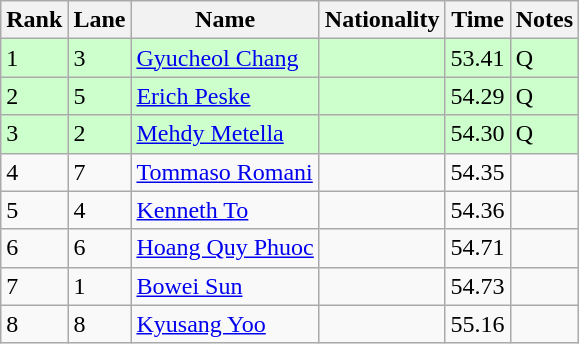<table class="wikitable">
<tr>
<th>Rank</th>
<th>Lane</th>
<th>Name</th>
<th>Nationality</th>
<th>Time</th>
<th>Notes</th>
</tr>
<tr bgcolor=ccffcc>
<td>1</td>
<td>3</td>
<td><a href='#'>Gyucheol Chang</a></td>
<td></td>
<td>53.41</td>
<td>Q</td>
</tr>
<tr bgcolor=ccffcc>
<td>2</td>
<td>5</td>
<td><a href='#'>Erich Peske</a></td>
<td></td>
<td>54.29</td>
<td>Q</td>
</tr>
<tr bgcolor=ccffcc>
<td>3</td>
<td>2</td>
<td><a href='#'>Mehdy Metella</a></td>
<td></td>
<td>54.30</td>
<td>Q</td>
</tr>
<tr>
<td>4</td>
<td>7</td>
<td><a href='#'>Tommaso Romani</a></td>
<td></td>
<td>54.35</td>
<td></td>
</tr>
<tr>
<td>5</td>
<td>4</td>
<td><a href='#'>Kenneth To</a></td>
<td></td>
<td>54.36</td>
<td></td>
</tr>
<tr>
<td>6</td>
<td>6</td>
<td><a href='#'>Hoang Quy Phuoc</a></td>
<td></td>
<td>54.71</td>
<td></td>
</tr>
<tr>
<td>7</td>
<td>1</td>
<td><a href='#'>Bowei Sun</a></td>
<td></td>
<td>54.73</td>
<td></td>
</tr>
<tr>
<td>8</td>
<td>8</td>
<td><a href='#'>Kyusang Yoo</a></td>
<td></td>
<td>55.16</td>
<td></td>
</tr>
</table>
